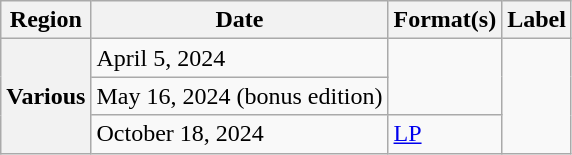<table class="wikitable plainrowheaders">
<tr>
<th scope="col">Region</th>
<th scope="col">Date</th>
<th scope="col">Format(s)</th>
<th scope="col">Label</th>
</tr>
<tr>
<th rowspan="3" scope="row">Various</th>
<td>April 5, 2024</td>
<td rowspan="2"></td>
<td rowspan="3"></td>
</tr>
<tr>
<td>May 16, 2024 (bonus edition)</td>
</tr>
<tr>
<td>October 18, 2024</td>
<td><a href='#'>LP</a></td>
</tr>
</table>
